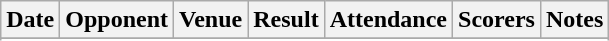<table class="wikitable">
<tr>
<th>Date</th>
<th>Opponent</th>
<th>Venue</th>
<th>Result</th>
<th>Attendance</th>
<th>Scorers</th>
<th>Notes</th>
</tr>
<tr>
</tr>
<tr style="background: #ffdddd;">
</tr>
<tr>
</tr>
<tr style="background: #ffdddd;">
</tr>
<tr>
</tr>
<tr style="background: #ffdddd;">
</tr>
<tr>
</tr>
<tr style="background: #ffdddd;">
</tr>
<tr>
</tr>
<tr style="background: #ffffdd;">
</tr>
<tr>
</tr>
<tr style="background: #ddffdd;">
</tr>
<tr>
</tr>
<tr style="background: #ffffdd;">
</tr>
<tr>
</tr>
<tr style="background: #ffffdd;">
</tr>
<tr>
</tr>
<tr style="background: #ffdddd;">
</tr>
<tr>
</tr>
<tr style="background: #ddffdd;">
</tr>
<tr>
</tr>
<tr style="background: #ddffdd;">
</tr>
<tr>
</tr>
<tr style="background: #ddffdd;">
</tr>
<tr>
</tr>
<tr style="background: #ddffdd;">
</tr>
<tr>
</tr>
<tr style="background: #ddffdd;">
</tr>
<tr>
</tr>
<tr style="background: #ffffdd;">
</tr>
<tr>
</tr>
<tr style="background: #ddffdd;">
</tr>
<tr>
</tr>
<tr style="background: #ffdddd;">
</tr>
<tr>
</tr>
<tr style="background: #ffffdd;">
</tr>
<tr>
</tr>
<tr style="background: #ffffdd;">
</tr>
<tr>
</tr>
<tr style="background: #ddffdd;">
</tr>
<tr>
</tr>
<tr style="background: #ffdddd;">
</tr>
<tr>
</tr>
<tr style="background: #ffffdd;">
</tr>
<tr>
</tr>
<tr style="background: #ddffdd;">
</tr>
<tr>
</tr>
<tr style="background: #ddffdd;">
</tr>
<tr>
</tr>
<tr style="background: #ffdddd;">
</tr>
<tr>
</tr>
<tr style="background: #ddffdd;">
</tr>
<tr>
</tr>
<tr style="background: #ddffdd;">
</tr>
<tr>
</tr>
<tr style="background: #ffffdd;">
</tr>
<tr>
</tr>
<tr style="background: #ddffdd;">
</tr>
<tr>
</tr>
<tr style="background: #ffdddd;">
</tr>
<tr>
</tr>
<tr style="background: #ddffdd;">
</tr>
<tr>
</tr>
<tr style="background: #ffdddd;">
</tr>
<tr>
</tr>
<tr style="background: #ddffdd;">
</tr>
<tr>
</tr>
<tr style="background: #ffdddd;">
</tr>
<tr>
</tr>
<tr style="background: #ffdddd;">
</tr>
<tr>
</tr>
<tr style="background: #ddffdd;">
</tr>
<tr>
</tr>
<tr style="background: #ffffdd;">
</tr>
<tr>
</tr>
<tr style="background: #ffffdd;">
</tr>
<tr>
</tr>
<tr style="background: #ffdddd;">
</tr>
<tr>
</tr>
<tr style="background: #ffffdd;">
</tr>
<tr>
</tr>
<tr style="background: #ffffdd;">
</tr>
<tr>
</tr>
<tr style="background: #ffdddd;">
</tr>
<tr>
</tr>
<tr style="background: #ffffdd;">
</tr>
<tr>
</tr>
<tr style="background: #ddffdd;">
</tr>
<tr>
</tr>
<tr style="background: #ffffdd;">
</tr>
<tr>
</tr>
<tr style="background: #ffdddd;">
</tr>
<tr>
</tr>
</table>
